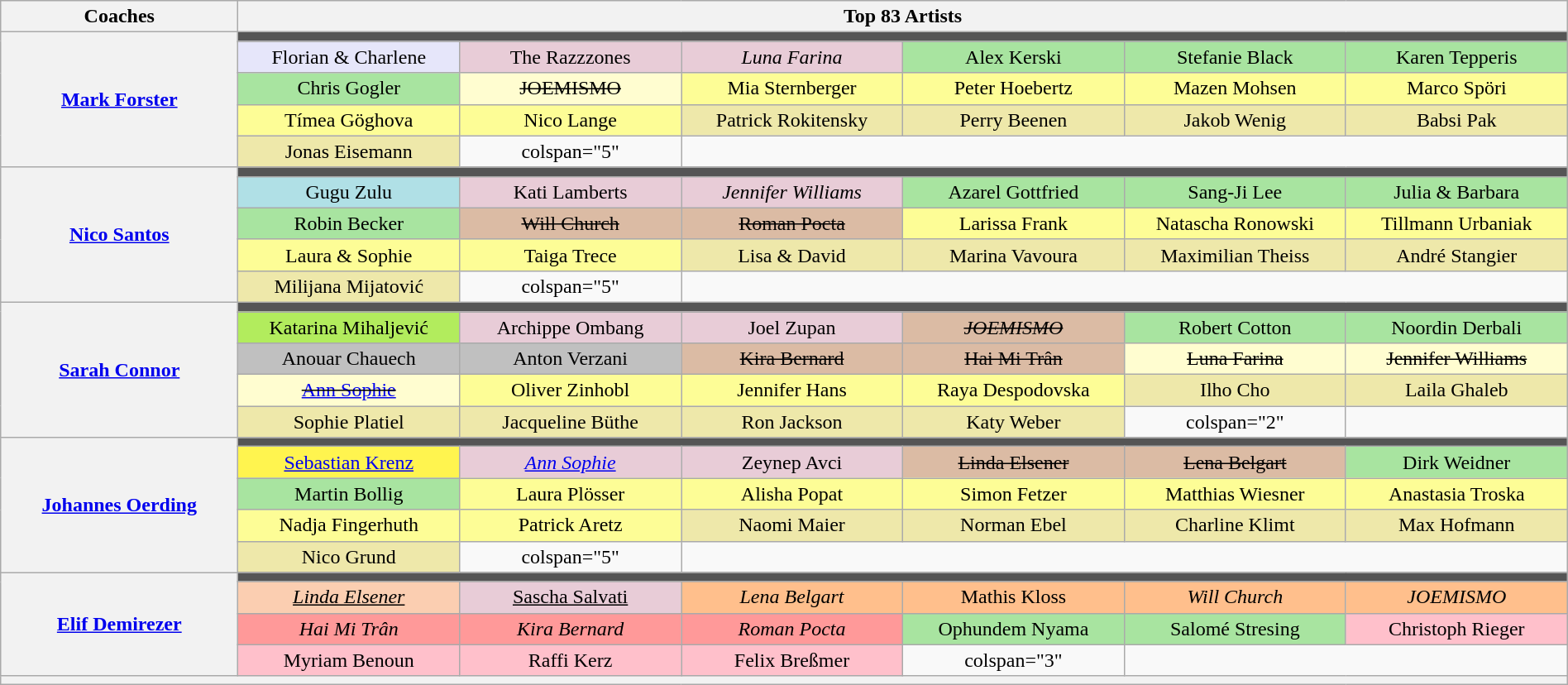<table class="wikitable" style="text-align:center; width:100%">
<tr>
<th scope="col" style="width:15%">Coaches</th>
<th scope="col" style="width:85%" colspan="6">Top 83 Artists</th>
</tr>
<tr>
<th rowspan="5"><a href='#'>Mark Forster</a></th>
<td colspan="6" style="background:#555555"></td>
</tr>
<tr>
<td style="width:14%; background:lavender">Florian & Charlene</td>
<td style="width:14%; background:#E8CCD7">The Razzzones</td>
<td style="width:14%; background:#E8CCD7"><em>Luna Farina</em></td>
<td style="width:14%; background:#A8E4A0">Alex Kerski</td>
<td style="width:14%; background:#A8E4A0">Stefanie Black</td>
<td style="width:14%; background:#A8E4A0">Karen Tepperis</td>
</tr>
<tr>
<td style="background:#A8E4A0">Chris Gogler</td>
<td style="background:#FFFDD0"><s>JOEMISMO</s></td>
<td style="background:#FDFD96">Mia Sternberger</td>
<td style="background:#FDFD96">Peter Hoebertz</td>
<td style="background:#FDFD96">Mazen Mohsen</td>
<td style="background:#FDFD96">Marco Spöri</td>
</tr>
<tr>
<td style="background:#FDFD96">Tímea Göghova</td>
<td style="background:#FDFD96">Nico Lange</td>
<td style="background:palegoldenrod">Patrick Rokitensky</td>
<td style="background:palegoldenrod">Perry Beenen</td>
<td style="background:palegoldenrod">Jakob Wenig</td>
<td style="background:palegoldenrod">Babsi Pak</td>
</tr>
<tr>
<td style="background:palegoldenrod">Jonas Eisemann</td>
<td>colspan="5" </td>
</tr>
<tr>
<th rowspan="5"><a href='#'>Nico Santos</a></th>
<td colspan="6" style="background:#555555"></td>
</tr>
<tr>
<td style="background:#B0E0E6">Gugu Zulu</td>
<td style="background:#E8CCD7">Kati Lamberts</td>
<td style="background:#E8CCD7"><em>Jennifer Williams</em></td>
<td style="background:#A8E4A0">Azarel Gottfried</td>
<td style="background:#A8E4A0">Sang-Ji Lee</td>
<td style="background:#A8E4A0">Julia & Barbara</td>
</tr>
<tr>
<td style="background:#A8E4A0">Robin Becker</td>
<td style="background:#dbbba4;"><s>Will Church</s></td>
<td style="background:#dbbba4;"><s>Roman Pocta</s></td>
<td style="background:#FDFD96">Larissa Frank</td>
<td style="background:#FDFD96">Natascha Ronowski</td>
<td style="background:#FDFD96">Tillmann Urbaniak</td>
</tr>
<tr>
<td style="background:#FDFD96">Laura & Sophie</td>
<td style="background:#FDFD96">Taiga Trece</td>
<td style="background:palegoldenrod">Lisa & David</td>
<td style="background:palegoldenrod">Marina Vavoura</td>
<td style="background:palegoldenrod">Maximilian Theiss</td>
<td style="background:palegoldenrod">André Stangier</td>
</tr>
<tr>
<td style="background:palegoldenrod">Milijana Mijatović</td>
<td>colspan="5" </td>
</tr>
<tr>
<th rowspan="5"><a href='#'>Sarah Connor</a></th>
<td colspan="6" style="background:#555555"></td>
</tr>
<tr>
<td style="background:#B2EC5D">Katarina Mihaljević</td>
<td style="background:#E8CCD7">Archippe Ombang</td>
<td style="background:#E8CCD7">Joel Zupan</td>
<td style="background:#dbbba4;"><s><em>JOEMISMO</em></s></td>
<td style="background:#A8E4A0">Robert Cotton</td>
<td style="background:#A8E4A0">Noordin Derbali</td>
</tr>
<tr>
<td style="background:silver">Anouar Chauech</td>
<td style="background-color:silver;">Anton Verzani</td>
<td style="background:#dbbba4;"><s>Kira Bernard</s></td>
<td style="background:#dbbba4;"><s>Hai Mi Trân</s></td>
<td style="background:#FFFDD0"><s>Luna Farina</s></td>
<td style="background:#FFFDD0"><s>Jennifer Williams</s></td>
</tr>
<tr>
<td style="background:#FFFDD0"><s><a href='#'>Ann Sophie</a></s></td>
<td style="background:#FDFD96">Oliver Zinhobl</td>
<td style="background:#FDFD96">Jennifer Hans</td>
<td style="background:#FDFD96">Raya Despodovska</td>
<td style="background:palegoldenrod">Ilho Cho</td>
<td style="background:palegoldenrod">Laila Ghaleb</td>
</tr>
<tr>
<td style="background:palegoldenrod">Sophie Platiel</td>
<td style="background:palegoldenrod">Jacqueline Büthe</td>
<td style="background:palegoldenrod">Ron Jackson</td>
<td style="background:palegoldenrod">Katy Weber</td>
<td>colspan="2" </td>
</tr>
<tr>
<th rowspan="5"><a href='#'>Johannes Oerding</a></th>
<td colspan="6" style="background:#555555"></td>
</tr>
<tr>
<td style="background:#FFF44F"><a href='#'>Sebastian Krenz</a></td>
<td style="background:#E8CCD7"><em><a href='#'>Ann Sophie</a></em></td>
<td style="background:#E8CCD7">Zeynep Avci</td>
<td style="background:#dbbba4;"><s>Linda Elsener</s></td>
<td style="background:#dbbba4;"><s>Lena Belgart</s></td>
<td style="background:#A8E4A0">Dirk Weidner</td>
</tr>
<tr>
<td style="background:#A8E4A0">Martin Bollig</td>
<td style="background:#FDFD96">Laura Plösser</td>
<td style="background:#FDFD96">Alisha Popat</td>
<td style="background:#FDFD96">Simon Fetzer</td>
<td style="background:#FDFD96">Matthias Wiesner</td>
<td style="background:#FDFD96">Anastasia Troska</td>
</tr>
<tr>
<td style="background:#FDFD96">Nadja Fingerhuth</td>
<td style="background:#FDFD96">Patrick Aretz</td>
<td style="background:palegoldenrod">Naomi Maier</td>
<td style="background:palegoldenrod">Norman Ebel</td>
<td style="background:palegoldenrod">Charline Klimt</td>
<td style="background:palegoldenrod">Max Hofmann</td>
</tr>
<tr>
<td style="background:palegoldenrod">Nico Grund</td>
<td>colspan="5" </td>
</tr>
<tr>
<th scope="row" rowspan="4"><a href='#'>Elif Demirezer</a></th>
<td colspan="6" style="background:#555555"></td>
</tr>
<tr>
<td style="background:#FBCEB1"><u><em>Linda Elsener</em></u></td>
<td style="background:#E8CCD7"><u>Sascha Salvati</u></td>
<td style="background:#FFBF8C"><em>Lena Belgart</em></td>
<td style="background:#FFBF8C">Mathis Kloss</td>
<td style="background:#FFBF8C"><em>Will Church</em></td>
<td style="background:#FFBF8C"><em>JOEMISMO</em></td>
</tr>
<tr>
<td style="background-color:#FF9999;"><em>Hai Mi Trân</em></td>
<td style="background-color:#FF9999;"><em>Kira Bernard</em></td>
<td style="background-color:#FF9999;"><em>Roman Pocta</em></td>
<td style="background:#A8E4A0">Ophundem Nyama</td>
<td style="background:#A8E4A0">Salomé Stresing</td>
<td style="background:pink">Christoph Rieger</td>
</tr>
<tr>
<td style="background:pink">Myriam Benoun</td>
<td style="background:pink">Raffi Kerz</td>
<td style="background:pink">Felix Breßmer</td>
<td>colspan="3" </td>
</tr>
<tr>
<th style="font-size:90%; line-height:12px" colspan="7"></th>
</tr>
</table>
